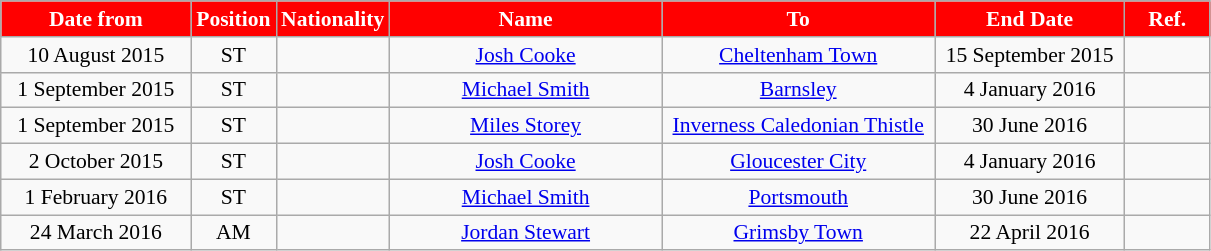<table class="wikitable"  style="text-align:center; font-size:90%; ">
<tr>
<th style="background:#FF0000; color:#FFFFFF; width:120px;">Date from</th>
<th style="background:#FF0000; color:#FFFFFF; width:50px;">Position</th>
<th style="background:#FF0000; color:#FFFFFF; width:50px;">Nationality</th>
<th style="background:#FF0000; color:#FFFFFF; width:175px;">Name</th>
<th style="background:#FF0000; color:#FFFFFF; width:175px;">To</th>
<th style="background:#FF0000; color:#FFFFFF; width:120px;">End Date</th>
<th style="background:#FF0000; color:#FFFFFF; width:50px;">Ref.</th>
</tr>
<tr>
<td>10 August 2015</td>
<td>ST</td>
<td></td>
<td><a href='#'>Josh Cooke</a></td>
<td><a href='#'>Cheltenham Town</a></td>
<td>15 September 2015</td>
<td></td>
</tr>
<tr>
<td>1 September 2015</td>
<td>ST</td>
<td></td>
<td><a href='#'>Michael Smith</a></td>
<td><a href='#'>Barnsley</a></td>
<td>4 January 2016</td>
<td></td>
</tr>
<tr>
<td>1 September 2015</td>
<td>ST</td>
<td></td>
<td><a href='#'>Miles Storey</a></td>
<td><a href='#'>Inverness Caledonian Thistle</a></td>
<td>30 June 2016</td>
<td></td>
</tr>
<tr>
<td>2 October 2015</td>
<td>ST</td>
<td></td>
<td><a href='#'>Josh Cooke</a></td>
<td><a href='#'>Gloucester City</a></td>
<td>4 January 2016</td>
<td></td>
</tr>
<tr>
<td>1 February 2016</td>
<td>ST</td>
<td></td>
<td><a href='#'>Michael Smith</a></td>
<td><a href='#'>Portsmouth</a></td>
<td>30 June 2016</td>
<td></td>
</tr>
<tr>
<td>24 March 2016</td>
<td>AM</td>
<td></td>
<td><a href='#'>Jordan Stewart</a></td>
<td><a href='#'>Grimsby Town</a></td>
<td>22 April 2016</td>
<td></td>
</tr>
</table>
